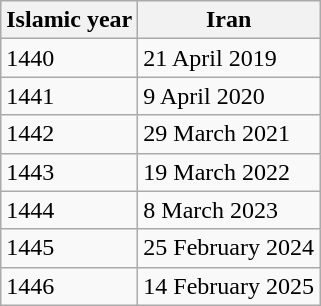<table class="wikitable">
<tr>
<th>Islamic year</th>
<th>Iran</th>
</tr>
<tr>
<td>1440</td>
<td>21 April 2019</td>
</tr>
<tr>
<td>1441</td>
<td>9 April 2020</td>
</tr>
<tr>
<td>1442</td>
<td>29 March 2021</td>
</tr>
<tr>
<td>1443</td>
<td>19 March 2022</td>
</tr>
<tr>
<td>1444</td>
<td>8 March 2023</td>
</tr>
<tr>
<td>1445</td>
<td>25 February 2024</td>
</tr>
<tr>
<td>1446</td>
<td>14 February 2025</td>
</tr>
</table>
